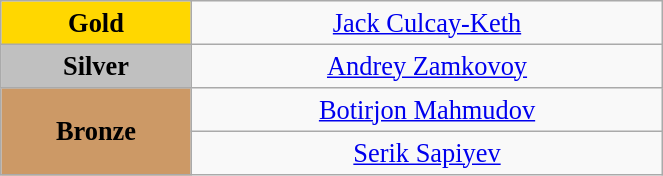<table class="wikitable" style=" text-align:center; font-size:110%;" width="35%">
<tr>
<td bgcolor="gold"><strong>Gold</strong></td>
<td><a href='#'>Jack Culcay-Keth</a> <br><em></em></td>
</tr>
<tr>
<td bgcolor="silver"><strong>Silver</strong></td>
<td><a href='#'>Andrey Zamkovoy</a> <br><em></em></td>
</tr>
<tr>
<td rowspan="2" bgcolor="#cc9966"><strong>Bronze</strong></td>
<td><a href='#'>Botirjon Mahmudov</a> <br><em></em></td>
</tr>
<tr>
<td><a href='#'>Serik Sapiyev</a> <br><em></em></td>
</tr>
</table>
